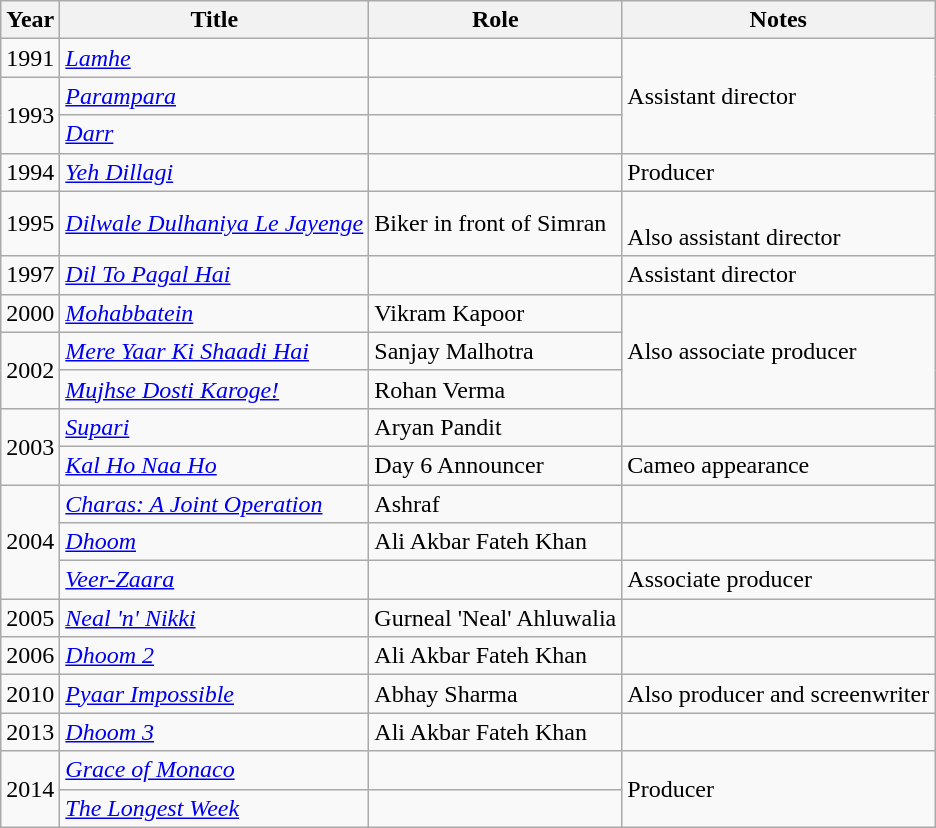<table class="wikitable sortable">
<tr>
<th>Year</th>
<th>Title</th>
<th>Role</th>
<th>Notes</th>
</tr>
<tr>
<td style="text-align:center;">1991</td>
<td><em><a href='#'>Lamhe</a></em></td>
<td></td>
<td rowspan=3>Assistant director</td>
</tr>
<tr>
<td style="text-align:center;" rowspan=2>1993</td>
<td><em><a href='#'>Parampara</a></em></td>
<td></td>
</tr>
<tr>
<td><em><a href='#'>Darr</a></em></td>
<td></td>
</tr>
<tr>
<td style="text-align:center;">1994</td>
<td><em><a href='#'>Yeh Dillagi</a></em></td>
<td></td>
<td>Producer</td>
</tr>
<tr>
<td style="text-align:center;">1995</td>
<td><em><a href='#'>Dilwale Dulhaniya Le Jayenge</a></em></td>
<td>Biker in front of Simran</td>
<td><br>Also assistant director</td>
</tr>
<tr>
<td style="text-align:center;">1997</td>
<td><em><a href='#'>Dil To Pagal Hai</a></em></td>
<td></td>
<td>Assistant director</td>
</tr>
<tr>
<td style="text-align:center;">2000</td>
<td><em><a href='#'>Mohabbatein</a> </em></td>
<td>Vikram Kapoor</td>
<td rowspan=3>Also associate producer</td>
</tr>
<tr>
<td style="text-align:center;" rowspan="2">2002</td>
<td><em><a href='#'>Mere Yaar Ki Shaadi Hai</a></em></td>
<td>Sanjay Malhotra</td>
</tr>
<tr>
<td><em><a href='#'>Mujhse Dosti Karoge!</a></em></td>
<td>Rohan Verma</td>
</tr>
<tr>
<td style="text-align:center;" rowspan="2">2003</td>
<td><em><a href='#'>Supari</a></em></td>
<td>Aryan Pandit</td>
<td></td>
</tr>
<tr>
<td><em><a href='#'>Kal Ho Naa Ho</a></em></td>
<td>Day 6 Announcer</td>
<td>Cameo appearance</td>
</tr>
<tr>
<td style="text-align:center;" rowspan="3">2004</td>
<td><em><a href='#'>Charas: A Joint Operation</a></em></td>
<td>Ashraf</td>
<td></td>
</tr>
<tr>
<td><em><a href='#'>Dhoom</a></em></td>
<td>Ali Akbar Fateh Khan</td>
<td></td>
</tr>
<tr>
<td><em><a href='#'>Veer-Zaara</a></em></td>
<td></td>
<td>Associate producer</td>
</tr>
<tr>
<td style="text-align:center;">2005</td>
<td><em><a href='#'>Neal 'n' Nikki</a></em></td>
<td>Gurneal 'Neal' Ahluwalia</td>
<td></td>
</tr>
<tr>
<td style="text-align:center;">2006</td>
<td><em><a href='#'>Dhoom 2</a></em></td>
<td>Ali Akbar Fateh Khan</td>
<td></td>
</tr>
<tr>
<td style="text-align:center;">2010</td>
<td><em><a href='#'>Pyaar Impossible</a></em></td>
<td>Abhay Sharma</td>
<td>Also producer and screenwriter</td>
</tr>
<tr>
<td style="text-align:center;">2013</td>
<td><em><a href='#'>Dhoom 3</a></em></td>
<td>Ali Akbar Fateh Khan</td>
<td></td>
</tr>
<tr>
<td style="text-align:center;" rowspan=2>2014</td>
<td><em><a href='#'>Grace of Monaco</a></em></td>
<td></td>
<td rowspan="2">Producer</td>
</tr>
<tr>
<td><em><a href='#'>The Longest Week</a></em></td>
<td></td>
</tr>
</table>
